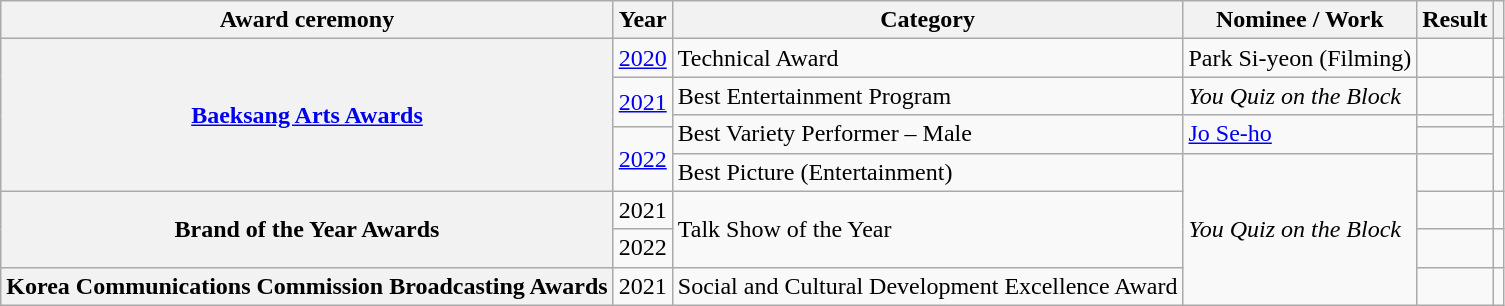<table class="wikitable plainrowheaders sortable">
<tr>
<th scope="col">Award ceremony</th>
<th scope="col">Year</th>
<th scope="col">Category</th>
<th scope="col">Nominee / Work</th>
<th scope="col">Result</th>
<th scope="col" class="unsortable"></th>
</tr>
<tr>
<th scope="row" rowspan="5"><a href='#'>Baeksang Arts Awards</a></th>
<td style="text-align:center"><a href='#'>2020</a></td>
<td>Technical Award</td>
<td>Park Si-yeon (Filming)</td>
<td></td>
<td style="text-align:center"></td>
</tr>
<tr>
<td rowspan="2" style="text-align:center"><a href='#'>2021</a></td>
<td>Best Entertainment Program</td>
<td><em>You Quiz on the Block</em></td>
<td></td>
<td rowspan="2" style="text-align:center"></td>
</tr>
<tr>
<td rowspan="2">Best Variety Performer – Male</td>
<td rowspan="2"><a href='#'>Jo Se-ho</a></td>
<td></td>
</tr>
<tr>
<td rowspan="2" style="text-align:center"><a href='#'>2022</a></td>
<td></td>
<td rowspan="2" style="text-align:center"></td>
</tr>
<tr>
<td>Best Picture (Entertainment)</td>
<td rowspan="4"><em>You Quiz on the Block</em></td>
<td></td>
</tr>
<tr>
<th scope="row"  rowspan="2">Brand of the Year Awards</th>
<td style="text-align:center">2021</td>
<td rowspan="2">Talk Show of the Year</td>
<td></td>
<td style="text-align:center"></td>
</tr>
<tr>
<td style="text-align:center">2022</td>
<td></td>
<td style="text-align:center"></td>
</tr>
<tr>
<th scope="row">Korea Communications Commission Broadcasting Awards</th>
<td style="text-align:center" rowspan="1">2021</td>
<td>Social and Cultural Development Excellence Award</td>
<td></td>
<td style="text-align:center"></td>
</tr>
</table>
